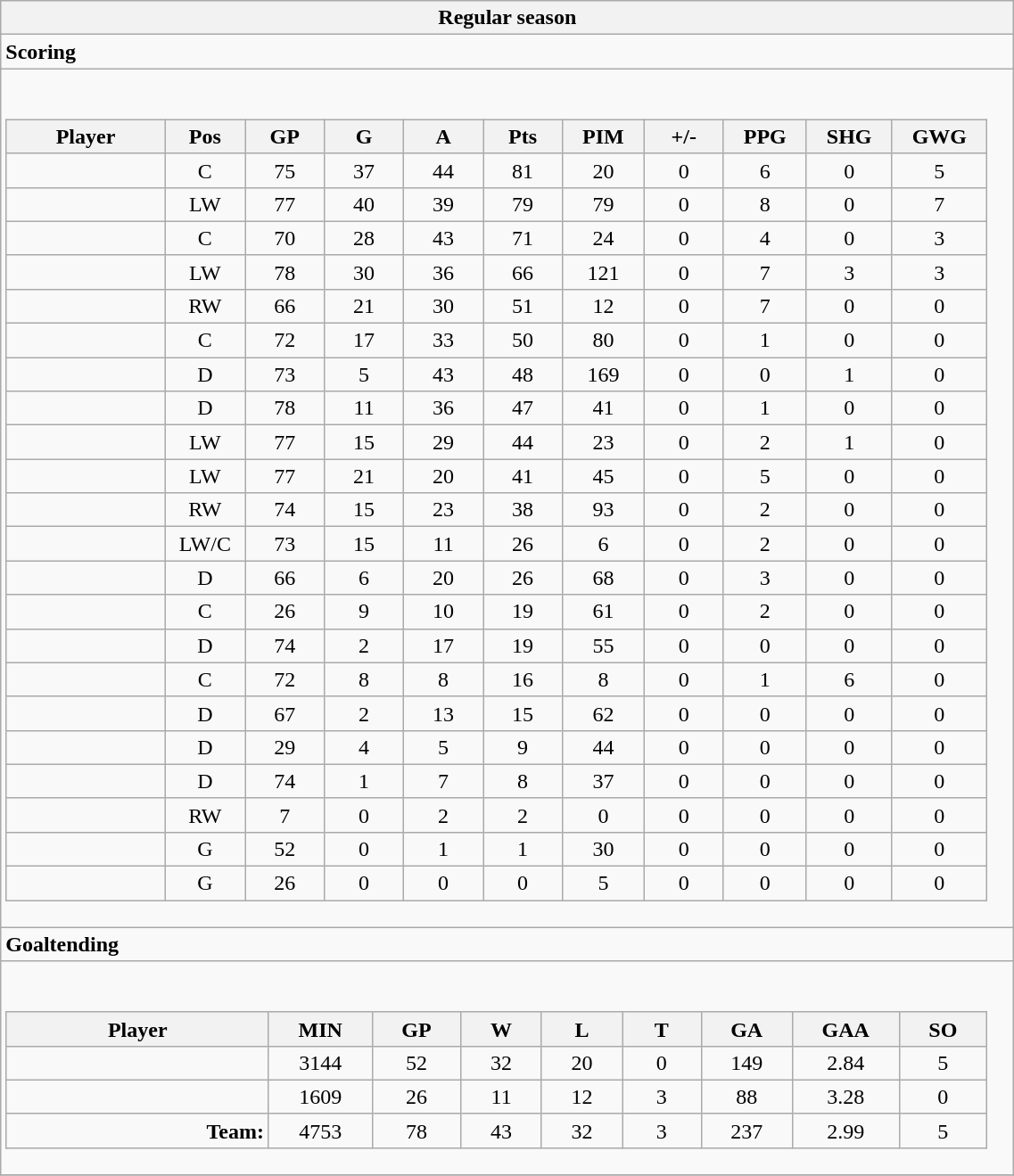<table class="wikitable collapsible" width="60%" border="1">
<tr>
<th>Regular season</th>
</tr>
<tr>
<td class="tocccolors"><strong>Scoring</strong></td>
</tr>
<tr>
<td><br><table class="wikitable sortable">
<tr ALIGN="center">
<th bgcolor="#DDDDFF" width="10%">Player</th>
<th bgcolor="#DDDDFF" width="3%" title="Position">Pos</th>
<th bgcolor="#DDDDFF" width="5%" title="Games played">GP</th>
<th bgcolor="#DDDDFF" width="5%" title="Goals">G</th>
<th bgcolor="#DDDDFF" width="5%" title="Assists">A</th>
<th bgcolor="#DDDDFF" width="5%" title="Points">Pts</th>
<th bgcolor="#DDDDFF" width="5%" title="Penalties in Minutes">PIM</th>
<th bgcolor="#DDDDFF" width="5%" title="Plus/minus">+/-</th>
<th bgcolor="#DDDDFF" width="5%" title="Power play goals">PPG</th>
<th bgcolor="#DDDDFF" width="5%" title="Short-handed goals">SHG</th>
<th bgcolor="#DDDDFF" width="5%" title="Game-winning goals">GWG</th>
</tr>
<tr align="center">
<td align="right"></td>
<td>C</td>
<td>75</td>
<td>37</td>
<td>44</td>
<td>81</td>
<td>20</td>
<td>0</td>
<td>6</td>
<td>0</td>
<td>5</td>
</tr>
<tr align="center">
<td align="right"></td>
<td>LW</td>
<td>77</td>
<td>40</td>
<td>39</td>
<td>79</td>
<td>79</td>
<td>0</td>
<td>8</td>
<td>0</td>
<td>7</td>
</tr>
<tr align="center">
<td align="right"></td>
<td>C</td>
<td>70</td>
<td>28</td>
<td>43</td>
<td>71</td>
<td>24</td>
<td>0</td>
<td>4</td>
<td>0</td>
<td>3</td>
</tr>
<tr align="center">
<td align="right"></td>
<td>LW</td>
<td>78</td>
<td>30</td>
<td>36</td>
<td>66</td>
<td>121</td>
<td>0</td>
<td>7</td>
<td>3</td>
<td>3</td>
</tr>
<tr align="center">
<td align="right"></td>
<td>RW</td>
<td>66</td>
<td>21</td>
<td>30</td>
<td>51</td>
<td>12</td>
<td>0</td>
<td>7</td>
<td>0</td>
<td>0</td>
</tr>
<tr align="center">
<td align="right"></td>
<td>C</td>
<td>72</td>
<td>17</td>
<td>33</td>
<td>50</td>
<td>80</td>
<td>0</td>
<td>1</td>
<td>0</td>
<td>0</td>
</tr>
<tr align="center">
<td align="right"></td>
<td>D</td>
<td>73</td>
<td>5</td>
<td>43</td>
<td>48</td>
<td>169</td>
<td>0</td>
<td>0</td>
<td>1</td>
<td>0</td>
</tr>
<tr align="center">
<td align="right"></td>
<td>D</td>
<td>78</td>
<td>11</td>
<td>36</td>
<td>47</td>
<td>41</td>
<td>0</td>
<td>1</td>
<td>0</td>
<td>0</td>
</tr>
<tr align="center">
<td align="right"></td>
<td>LW</td>
<td>77</td>
<td>15</td>
<td>29</td>
<td>44</td>
<td>23</td>
<td>0</td>
<td>2</td>
<td>1</td>
<td>0</td>
</tr>
<tr align="center">
<td align="right"></td>
<td>LW</td>
<td>77</td>
<td>21</td>
<td>20</td>
<td>41</td>
<td>45</td>
<td>0</td>
<td>5</td>
<td>0</td>
<td>0</td>
</tr>
<tr align="center">
<td align="right"></td>
<td>RW</td>
<td>74</td>
<td>15</td>
<td>23</td>
<td>38</td>
<td>93</td>
<td>0</td>
<td>2</td>
<td>0</td>
<td>0</td>
</tr>
<tr align="center">
<td align="right"></td>
<td>LW/C</td>
<td>73</td>
<td>15</td>
<td>11</td>
<td>26</td>
<td>6</td>
<td>0</td>
<td>2</td>
<td>0</td>
<td>0</td>
</tr>
<tr align="center">
<td align="right"></td>
<td>D</td>
<td>66</td>
<td>6</td>
<td>20</td>
<td>26</td>
<td>68</td>
<td>0</td>
<td>3</td>
<td>0</td>
<td>0</td>
</tr>
<tr align="center">
<td align="right"></td>
<td>C</td>
<td>26</td>
<td>9</td>
<td>10</td>
<td>19</td>
<td>61</td>
<td>0</td>
<td>2</td>
<td>0</td>
<td>0</td>
</tr>
<tr align="center">
<td align="right"></td>
<td>D</td>
<td>74</td>
<td>2</td>
<td>17</td>
<td>19</td>
<td>55</td>
<td>0</td>
<td>0</td>
<td>0</td>
<td>0</td>
</tr>
<tr align="center">
<td align="right"></td>
<td>C</td>
<td>72</td>
<td>8</td>
<td>8</td>
<td>16</td>
<td>8</td>
<td>0</td>
<td>1</td>
<td>6</td>
<td>0</td>
</tr>
<tr align="center">
<td align="right"></td>
<td>D</td>
<td>67</td>
<td>2</td>
<td>13</td>
<td>15</td>
<td>62</td>
<td>0</td>
<td>0</td>
<td>0</td>
<td>0</td>
</tr>
<tr align="center">
<td align="right"></td>
<td>D</td>
<td>29</td>
<td>4</td>
<td>5</td>
<td>9</td>
<td>44</td>
<td>0</td>
<td>0</td>
<td>0</td>
<td>0</td>
</tr>
<tr align="center">
<td align="right"></td>
<td>D</td>
<td>74</td>
<td>1</td>
<td>7</td>
<td>8</td>
<td>37</td>
<td>0</td>
<td>0</td>
<td>0</td>
<td>0</td>
</tr>
<tr align="center">
<td align="right"></td>
<td>RW</td>
<td>7</td>
<td>0</td>
<td>2</td>
<td>2</td>
<td>0</td>
<td>0</td>
<td>0</td>
<td>0</td>
<td>0</td>
</tr>
<tr align="center">
<td align="right"></td>
<td>G</td>
<td>52</td>
<td>0</td>
<td>1</td>
<td>1</td>
<td>30</td>
<td>0</td>
<td>0</td>
<td>0</td>
<td>0</td>
</tr>
<tr align="center">
<td align="right"></td>
<td>G</td>
<td>26</td>
<td>0</td>
<td>0</td>
<td>0</td>
<td>5</td>
<td>0</td>
<td>0</td>
<td>0</td>
<td>0</td>
</tr>
</table>
</td>
</tr>
<tr>
<td class="toccolors"><strong>Goaltending</strong></td>
</tr>
<tr>
<td><br><table class="wikitable sortable">
<tr>
<th bgcolor="#DDDDFF" width="10%">Player</th>
<th width="3%" bgcolor="#DDDDFF" title="Minutes played">MIN</th>
<th width="3%" bgcolor="#DDDDFF" title="Games played in">GP</th>
<th width="3%" bgcolor="#DDDDFF" title="Wins">W</th>
<th width="3%" bgcolor="#DDDDFF"title="Losses">L</th>
<th width="3%" bgcolor="#DDDDFF" title="Ties">T</th>
<th width="3%" bgcolor="#DDDDFF" title="Goals against">GA</th>
<th width="3%" bgcolor="#DDDDFF" title="Goals against average">GAA</th>
<th width="3%" bgcolor="#DDDDFF"title="Shut-outs">SO</th>
</tr>
<tr align="center">
<td align="right"></td>
<td>3144</td>
<td>52</td>
<td>32</td>
<td>20</td>
<td>0</td>
<td>149</td>
<td>2.84</td>
<td>5</td>
</tr>
<tr align="center">
<td align="right"></td>
<td>1609</td>
<td>26</td>
<td>11</td>
<td>12</td>
<td>3</td>
<td>88</td>
<td>3.28</td>
<td>0</td>
</tr>
<tr align="center">
<td align="right"><strong>Team:</strong></td>
<td>4753</td>
<td>78</td>
<td>43</td>
<td>32</td>
<td>3</td>
<td>237</td>
<td>2.99</td>
<td>5</td>
</tr>
</table>
</td>
</tr>
<tr>
</tr>
</table>
